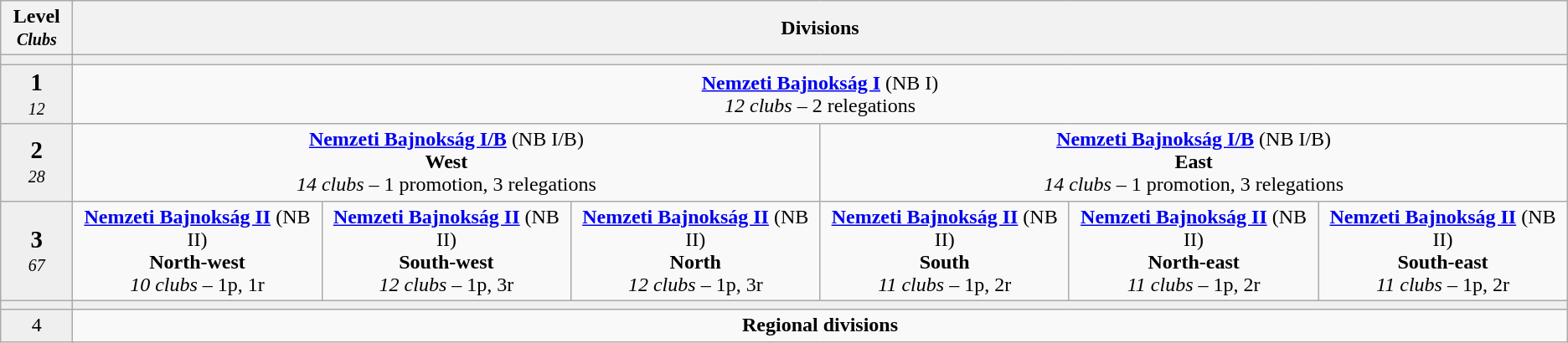<table class="wikitable">
<tr>
<th colspan="2" width="4.6%" align="center">Level<br><small><em>Clubs</em></small></th>
<th colspan="7" width="95.4%" align="center"><strong>Divisions</strong></th>
</tr>
<tr style="background:#efefef;">
<td colspan="2" width="4.6%" align="center"></td>
<td colspan="7" width="95.4%" style="text-align:center;"></td>
</tr>
<tr>
<td colspan="2" width="4.6%" align="center" style="background:#efefef"><big><strong>1</strong></big><br><small><em>12</em></small></td>
<td colspan="6" width="95.4%" align="center"><strong><a href='#'>Nemzeti Bajnokság I</a></strong> (NB I)<br><em>12 clubs</em> – 2 relegations</td>
</tr>
<tr>
<td colspan="2" width="4.6%" align="center" style="background:#efefef"><big><strong>2</strong></big><br><small><em>28</em></small></td>
<td colspan="3" width="47.7%" align="center"><strong><a href='#'>Nemzeti Bajnokság I/B</a></strong> (NB I/B)<br><strong>West</strong><br><em>14 clubs</em> – 1 promotion, 3 relegations</td>
<td colspan="3" width="47.7%" align="center"><strong><a href='#'>Nemzeti Bajnokság I/B</a></strong> (NB I/B)<br><strong>East</strong><br><em>14 clubs</em> – 1 promotion, 3 relegations</td>
</tr>
<tr>
<td colspan="2" width="4.6%" align="center" style="background:#efefef"><big><strong>3</strong></big><br><small><em>67</em></small></td>
<td width="15.9%" align="center"><strong><a href='#'>Nemzeti Bajnokság II</a></strong> (NB II)<br><strong>North-west</strong><br><em>10 clubs</em> – 1p, 1r</td>
<td width="15.9%" align="center"><strong><a href='#'>Nemzeti Bajnokság II</a></strong> (NB II)<br><strong>South-west</strong><br><em>12 clubs</em> – 1p, 3r</td>
<td width="15.9%" align="center"><strong><a href='#'>Nemzeti Bajnokság II</a></strong> (NB II)<br><strong>North</strong><br><em>12 clubs</em> – 1p, 3r</td>
<td width="15.9%" align="center"><strong><a href='#'>Nemzeti Bajnokság II</a></strong> (NB II)<br><strong>South</strong><br><em>11 clubs</em> – 1p, 2r</td>
<td width="15.9%" align="center"><strong><a href='#'>Nemzeti Bajnokság II</a></strong> (NB II)<br><strong>North-east</strong><br><em>11 clubs</em> – 1p, 2r</td>
<td width="15.9%" align="center"><strong><a href='#'>Nemzeti Bajnokság II</a></strong> (NB II)<br><strong>South-east</strong><br><em>11 clubs</em> – 1p, 2r</td>
</tr>
<tr style="background:#efefef;">
<td colspan="2" width="4.6%" align="center"></td>
<td colspan="6" width="95.4%" style="text-align:center;"><strong> </strong></td>
</tr>
<tr>
<td colspan="2" width="4.6%" align="center" style="background:#efefef">4</td>
<td colspan="6" width="95.4%" align="center"><strong>Regional divisions</strong></td>
</tr>
</table>
